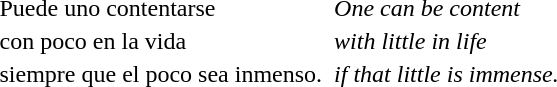<table>
<tr>
<td>Puede uno contentarse</td>
<td></td>
<td><em>One can be content</em></td>
</tr>
<tr>
<td>con poco en la vida</td>
<td></td>
<td><em>with little in life</em></td>
</tr>
<tr>
<td>siempre que el poco sea inmenso.</td>
<td></td>
<td><em>if that little is immense.</em></td>
</tr>
</table>
